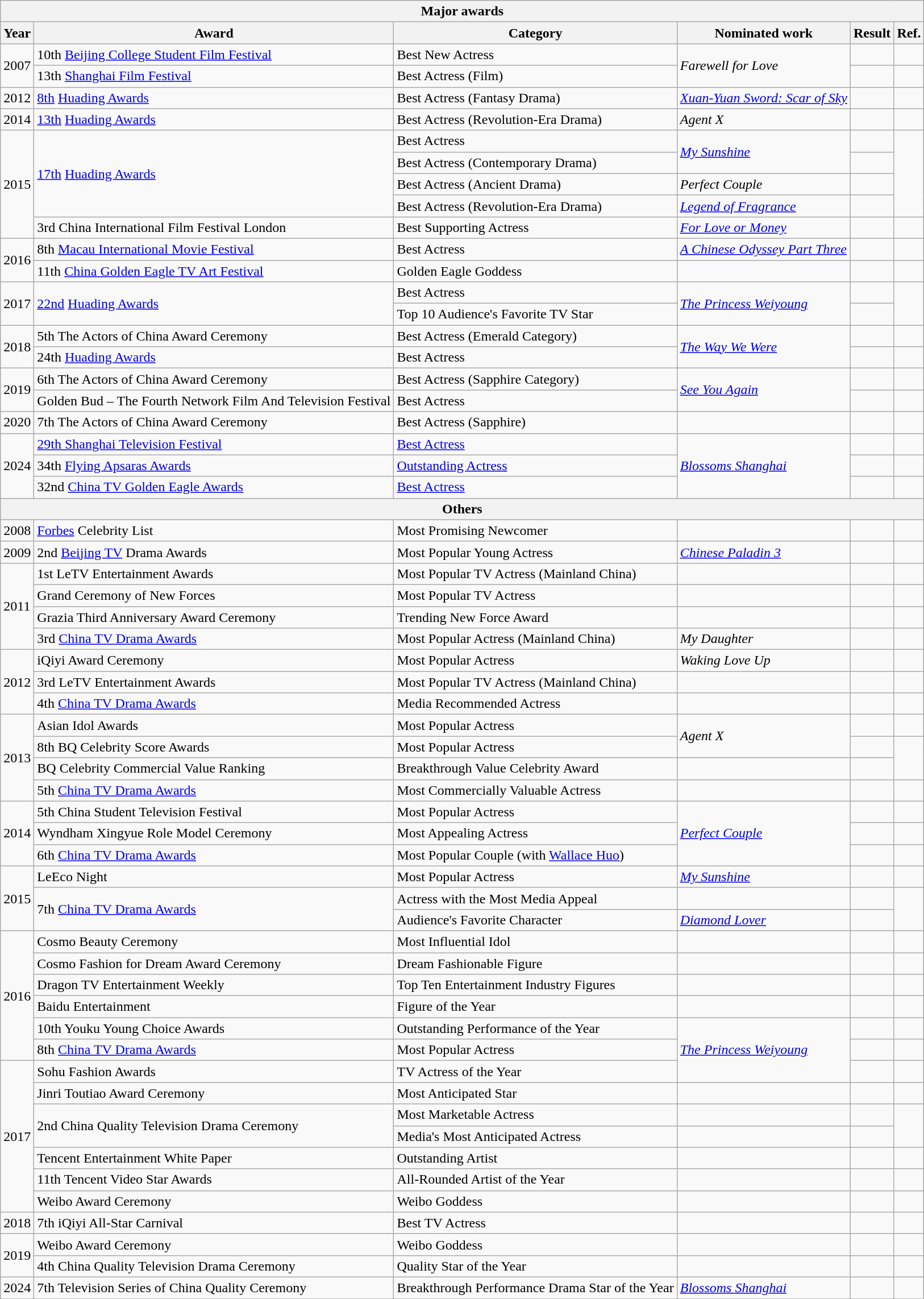<table class="wikitable">
<tr>
<th colspan="6">Major awards</th>
</tr>
<tr>
<th>Year</th>
<th>Award</th>
<th>Category</th>
<th>Nominated work</th>
<th>Result</th>
<th>Ref.</th>
</tr>
<tr !>
<td rowspan=2>2007</td>
<td>10th <a href='#'>Beijing College Student Film Festival</a></td>
<td>Best New Actress</td>
<td rowspan=2><em>Farewell for Love</em></td>
<td></td>
<td></td>
</tr>
<tr>
<td>13th <a href='#'>Shanghai Film Festival</a></td>
<td>Best Actress (Film)</td>
<td></td>
<td></td>
</tr>
<tr>
<td>2012</td>
<td><a href='#'>8th</a> <a href='#'>Huading Awards</a></td>
<td>Best Actress (Fantasy Drama)</td>
<td rowspan=1><em><a href='#'>Xuan-Yuan Sword: Scar of Sky</a></em></td>
<td></td>
<td></td>
</tr>
<tr>
<td>2014</td>
<td><a href='#'>13th</a> <a href='#'>Huading Awards</a></td>
<td>Best Actress (Revolution-Era Drama)</td>
<td><em>Agent X</em></td>
<td></td>
<td></td>
</tr>
<tr>
<td rowspan=5>2015</td>
<td rowspan=4><a href='#'>17th</a> <a href='#'>Huading Awards</a></td>
<td>Best Actress</td>
<td rowspan=2><em><a href='#'>My Sunshine</a></em></td>
<td></td>
<td rowspan=4></td>
</tr>
<tr>
<td>Best Actress (Contemporary Drama)</td>
<td></td>
</tr>
<tr>
<td>Best Actress (Ancient Drama)</td>
<td><em>Perfect Couple</em></td>
<td></td>
</tr>
<tr>
<td>Best Actress (Revolution-Era Drama)</td>
<td><em><a href='#'>Legend of Fragrance</a></em></td>
<td></td>
</tr>
<tr>
<td>3rd China International Film Festival London</td>
<td>Best Supporting Actress</td>
<td><em><a href='#'>For Love or Money</a></em></td>
<td></td>
<td></td>
</tr>
<tr>
<td rowspan=2>2016</td>
<td>8th <a href='#'>Macau International Movie Festival</a></td>
<td>Best Actress</td>
<td><em><a href='#'>A Chinese Odyssey Part Three</a></em></td>
<td></td>
<td></td>
</tr>
<tr>
<td>11th <a href='#'>China Golden Eagle TV Art Festival</a></td>
<td>Golden Eagle Goddess</td>
<td></td>
<td></td>
<td></td>
</tr>
<tr>
<td rowspan=2>2017</td>
<td rowspan=2><a href='#'>22nd</a> <a href='#'>Huading Awards</a></td>
<td>Best Actress</td>
<td rowspan=2><em><a href='#'>The Princess Weiyoung</a></em></td>
<td></td>
<td rowspan=2></td>
</tr>
<tr>
<td>Top 10 Audience's Favorite TV Star</td>
<td></td>
</tr>
<tr>
<td rowspan=2>2018</td>
<td>5th The Actors of China Award Ceremony</td>
<td>Best Actress (Emerald Category)</td>
<td rowspan=2><em><a href='#'>The Way We Were</a></em></td>
<td></td>
<td></td>
</tr>
<tr>
<td>24th <a href='#'>Huading Awards</a></td>
<td>Best Actress</td>
<td></td>
<td></td>
</tr>
<tr>
<td rowspan=2>2019</td>
<td>6th The Actors of China Award Ceremony</td>
<td>Best Actress (Sapphire Category)</td>
<td rowspan=2><em><a href='#'>See You Again</a></em></td>
<td></td>
<td></td>
</tr>
<tr>
<td>Golden Bud – The Fourth Network Film And Television Festival</td>
<td>Best Actress</td>
<td></td>
<td></td>
</tr>
<tr>
<td>2020</td>
<td>7th The Actors of China Award Ceremony</td>
<td>Best Actress (Sapphire)</td>
<td></td>
<td></td>
<td></td>
</tr>
<tr>
<td rowspan=3>2024</td>
<td><a href='#'>29th Shanghai Television Festival</a></td>
<td><a href='#'>Best Actress</a></td>
<td rowspan=3><em><a href='#'>Blossoms Shanghai</a></em></td>
<td></td>
<td></td>
</tr>
<tr>
<td>34th <a href='#'>Flying Apsaras Awards</a></td>
<td><a href='#'>Outstanding Actress</a></td>
<td></td>
<td></td>
</tr>
<tr>
<td>32nd <a href='#'>China TV Golden Eagle Awards</a></td>
<td><a href='#'>Best Actress</a></td>
<td></td>
<td></td>
</tr>
<tr>
<th colspan="6">Others</th>
</tr>
<tr>
<td>2008</td>
<td><a href='#'>Forbes</a> Celebrity List</td>
<td>Most Promising Newcomer</td>
<td></td>
<td></td>
<td></td>
</tr>
<tr>
<td>2009</td>
<td>2nd <a href='#'>Beijing TV</a> Drama Awards</td>
<td>Most Popular Young Actress</td>
<td><em><a href='#'>Chinese Paladin 3</a></em></td>
<td></td>
<td></td>
</tr>
<tr>
<td rowspan=4>2011</td>
<td>1st LeTV Entertainment Awards</td>
<td>Most Popular TV Actress (Mainland China)</td>
<td></td>
<td></td>
<td></td>
</tr>
<tr>
<td>Grand Ceremony of New Forces</td>
<td>Most Popular TV Actress</td>
<td></td>
<td></td>
<td></td>
</tr>
<tr>
<td>Grazia Third Anniversary Award Ceremony</td>
<td>Trending New Force Award</td>
<td></td>
<td></td>
<td></td>
</tr>
<tr>
<td>3rd <a href='#'>China TV Drama Awards</a></td>
<td>Most Popular Actress (Mainland China)</td>
<td rowspan=1><em>My Daughter</em></td>
<td></td>
<td></td>
</tr>
<tr>
<td rowspan=3>2012</td>
<td>iQiyi Award Ceremony</td>
<td>Most Popular Actress</td>
<td><em>Waking Love Up</em></td>
<td></td>
<td></td>
</tr>
<tr>
<td>3rd LeTV Entertainment Awards</td>
<td>Most Popular TV Actress (Mainland China)</td>
<td></td>
<td></td>
<td></td>
</tr>
<tr>
<td>4th <a href='#'>China TV Drama Awards</a></td>
<td>Media Recommended Actress</td>
<td></td>
<td></td>
<td></td>
</tr>
<tr>
<td rowspan=4>2013</td>
<td>Asian Idol Awards</td>
<td>Most Popular Actress</td>
<td rowspan=2><em>Agent X</em></td>
<td></td>
<td></td>
</tr>
<tr>
<td>8th BQ Celebrity Score Awards</td>
<td>Most Popular Actress</td>
<td></td>
<td rowspan=2></td>
</tr>
<tr>
<td>BQ Celebrity Commercial Value Ranking</td>
<td>Breakthrough Value Celebrity Award</td>
<td></td>
<td></td>
</tr>
<tr>
<td>5th <a href='#'>China TV Drama Awards</a></td>
<td>Most Commercially Valuable Actress</td>
<td></td>
<td></td>
<td></td>
</tr>
<tr>
<td rowspan=3>2014</td>
<td>5th China Student Television Festival</td>
<td>Most Popular Actress</td>
<td rowspan=3><em><a href='#'>Perfect Couple</a></em></td>
<td></td>
<td></td>
</tr>
<tr>
<td>Wyndham Xingyue Role Model Ceremony</td>
<td>Most Appealing Actress</td>
<td></td>
<td></td>
</tr>
<tr>
<td>6th <a href='#'>China TV Drama Awards</a></td>
<td>Most Popular Couple (with <a href='#'>Wallace Huo</a>)</td>
<td></td>
<td></td>
</tr>
<tr>
<td rowspan=3>2015</td>
<td>LeEco Night</td>
<td>Most Popular Actress</td>
<td><em><a href='#'>My Sunshine</a></em></td>
<td></td>
<td></td>
</tr>
<tr>
<td rowspan=2>7th <a href='#'>China TV Drama Awards</a></td>
<td>Actress with the Most Media Appeal</td>
<td></td>
<td></td>
<td rowspan=2></td>
</tr>
<tr>
<td>Audience's Favorite Character</td>
<td><em><a href='#'>Diamond Lover</a></em></td>
<td></td>
</tr>
<tr>
<td rowspan=6>2016</td>
<td>Cosmo Beauty Ceremony</td>
<td>Most Influential Idol</td>
<td></td>
<td></td>
<td></td>
</tr>
<tr>
<td>Cosmo Fashion for Dream Award Ceremony</td>
<td>Dream Fashionable Figure</td>
<td></td>
<td></td>
<td></td>
</tr>
<tr>
<td>Dragon TV Entertainment Weekly</td>
<td>Top Ten Entertainment Industry Figures</td>
<td></td>
<td></td>
<td></td>
</tr>
<tr>
<td>Baidu Entertainment</td>
<td>Figure of the Year</td>
<td></td>
<td></td>
<td></td>
</tr>
<tr>
<td>10th Youku Young Choice Awards</td>
<td>Outstanding Performance of the Year</td>
<td rowspan=3><em><a href='#'>The Princess Weiyoung</a></em></td>
<td></td>
<td></td>
</tr>
<tr>
<td>8th <a href='#'>China TV Drama Awards</a></td>
<td>Most Popular Actress</td>
<td></td>
<td></td>
</tr>
<tr>
<td rowspan=7>2017</td>
<td>Sohu Fashion Awards</td>
<td>TV Actress of the Year</td>
<td></td>
<td></td>
</tr>
<tr>
<td>Jinri Toutiao Award Ceremony</td>
<td>Most Anticipated Star</td>
<td></td>
<td></td>
<td></td>
</tr>
<tr>
<td rowspan=2>2nd China Quality Television Drama Ceremony</td>
<td>Most Marketable Actress</td>
<td></td>
<td></td>
<td rowspan=2></td>
</tr>
<tr>
<td>Media's Most Anticipated Actress</td>
<td></td>
<td></td>
</tr>
<tr>
<td>Tencent Entertainment White Paper</td>
<td>Outstanding Artist</td>
<td></td>
<td></td>
<td></td>
</tr>
<tr>
<td>11th Tencent Video Star Awards</td>
<td>All-Rounded Artist of the Year</td>
<td></td>
<td></td>
<td></td>
</tr>
<tr>
<td>Weibo Award Ceremony</td>
<td>Weibo Goddess</td>
<td></td>
<td></td>
<td></td>
</tr>
<tr>
<td>2018</td>
<td>7th iQiyi All-Star Carnival</td>
<td>Best TV Actress</td>
<td></td>
<td></td>
<td></td>
</tr>
<tr>
<td rowspan=2>2019</td>
<td>Weibo Award Ceremony</td>
<td>Weibo Goddess</td>
<td></td>
<td></td>
<td></td>
</tr>
<tr>
<td>4th China Quality Television Drama Ceremony</td>
<td>Quality Star of the Year</td>
<td></td>
<td></td>
<td></td>
</tr>
<tr>
<td rowspan=1>2024</td>
<td>7th Television Series of China Quality Ceremony</td>
<td>Breakthrough Performance Drama Star of the Year</td>
<td rowspan=1><em><a href='#'>Blossoms Shanghai</a></em></td>
<td></td>
<td></td>
</tr>
<tr>
</tr>
</table>
